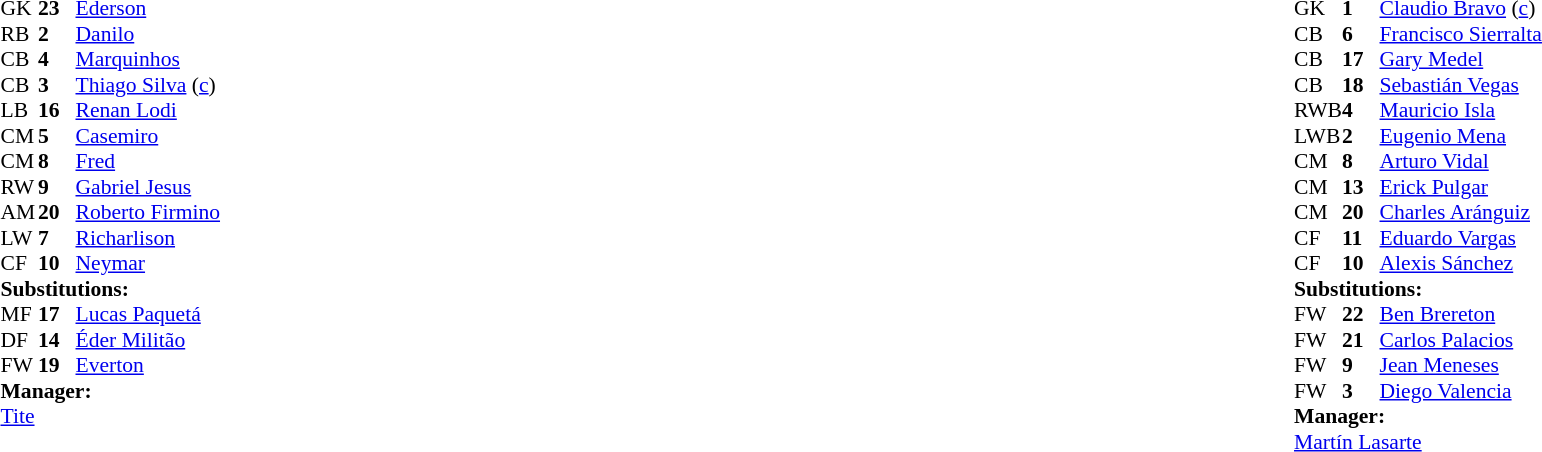<table width="100%">
<tr>
<td valign="top" width="40%"><br><table style="font-size:90%" cellspacing="0" cellpadding="0">
<tr>
<th width=25></th>
<th width=25></th>
</tr>
<tr>
<td>GK</td>
<td><strong>23</strong></td>
<td><a href='#'>Ederson</a></td>
<td></td>
</tr>
<tr>
<td>RB</td>
<td><strong>2</strong></td>
<td><a href='#'>Danilo</a></td>
</tr>
<tr>
<td>CB</td>
<td><strong>4</strong></td>
<td><a href='#'>Marquinhos</a></td>
</tr>
<tr>
<td>CB</td>
<td><strong>3</strong></td>
<td><a href='#'>Thiago Silva</a> (<a href='#'>c</a>)</td>
</tr>
<tr>
<td>LB</td>
<td><strong>16</strong></td>
<td><a href='#'>Renan Lodi</a></td>
<td></td>
<td></td>
</tr>
<tr>
<td>CM</td>
<td><strong>5</strong></td>
<td><a href='#'>Casemiro</a></td>
</tr>
<tr>
<td>CM</td>
<td><strong>8</strong></td>
<td><a href='#'>Fred</a></td>
</tr>
<tr>
<td>RW</td>
<td><strong>9</strong></td>
<td><a href='#'>Gabriel Jesus</a></td>
<td></td>
</tr>
<tr>
<td>AM</td>
<td><strong>20</strong></td>
<td><a href='#'>Roberto Firmino</a></td>
<td></td>
<td></td>
</tr>
<tr>
<td>LW</td>
<td><strong>7</strong></td>
<td><a href='#'>Richarlison</a></td>
<td></td>
<td></td>
</tr>
<tr>
<td>CF</td>
<td><strong>10</strong></td>
<td><a href='#'>Neymar</a></td>
</tr>
<tr>
<td colspan=3><strong>Substitutions:</strong></td>
</tr>
<tr>
<td>MF</td>
<td><strong>17</strong></td>
<td><a href='#'>Lucas Paquetá</a></td>
<td></td>
<td></td>
</tr>
<tr>
<td>DF</td>
<td><strong>14</strong></td>
<td><a href='#'>Éder Militão</a></td>
<td></td>
<td></td>
</tr>
<tr>
<td>FW</td>
<td><strong>19</strong></td>
<td><a href='#'>Everton</a></td>
<td></td>
<td></td>
</tr>
<tr>
<td colspan=3><strong>Manager:</strong></td>
</tr>
<tr>
<td colspan=3><a href='#'>Tite</a></td>
</tr>
</table>
</td>
<td valign="top"></td>
<td valign="top" width="50%"><br><table style="font-size:90%; margin:auto" cellspacing="0" cellpadding="0">
<tr>
<th width=25></th>
<th width=25></th>
</tr>
<tr>
<td>GK</td>
<td><strong>1</strong></td>
<td><a href='#'>Claudio Bravo</a> (<a href='#'>c</a>)</td>
</tr>
<tr>
<td>CB</td>
<td><strong>6</strong></td>
<td><a href='#'>Francisco Sierralta</a></td>
<td></td>
</tr>
<tr>
<td>CB</td>
<td><strong>17</strong></td>
<td><a href='#'>Gary Medel</a></td>
</tr>
<tr>
<td>CB</td>
<td><strong>18</strong></td>
<td><a href='#'>Sebastián Vegas</a></td>
<td></td>
<td></td>
</tr>
<tr>
<td>RWB</td>
<td><strong>4</strong></td>
<td><a href='#'>Mauricio Isla</a></td>
</tr>
<tr>
<td>LWB</td>
<td><strong>2</strong></td>
<td><a href='#'>Eugenio Mena</a></td>
</tr>
<tr>
<td>CM</td>
<td><strong>8</strong></td>
<td><a href='#'>Arturo Vidal</a></td>
<td></td>
</tr>
<tr>
<td>CM</td>
<td><strong>13</strong></td>
<td><a href='#'>Erick Pulgar</a></td>
<td></td>
<td></td>
</tr>
<tr>
<td>CM</td>
<td><strong>20</strong></td>
<td><a href='#'>Charles Aránguiz</a></td>
<td></td>
<td></td>
</tr>
<tr>
<td>CF</td>
<td><strong>11</strong></td>
<td><a href='#'>Eduardo Vargas</a></td>
</tr>
<tr>
<td>CF</td>
<td><strong>10</strong></td>
<td><a href='#'>Alexis Sánchez</a></td>
<td></td>
<td></td>
</tr>
<tr>
<td colspan=3><strong>Substitutions:</strong></td>
</tr>
<tr>
<td>FW</td>
<td><strong>22</strong></td>
<td><a href='#'>Ben Brereton</a></td>
<td></td>
<td></td>
</tr>
<tr>
<td>FW</td>
<td><strong>21</strong></td>
<td><a href='#'>Carlos Palacios</a></td>
<td></td>
<td></td>
</tr>
<tr>
<td>FW</td>
<td><strong>9</strong></td>
<td><a href='#'>Jean Meneses</a></td>
<td></td>
<td></td>
</tr>
<tr>
<td>FW</td>
<td><strong>3</strong></td>
<td><a href='#'>Diego Valencia</a></td>
<td></td>
<td></td>
</tr>
<tr>
<td colspan=3><strong>Manager:</strong></td>
</tr>
<tr>
<td colspan=3> <a href='#'>Martín Lasarte</a></td>
</tr>
</table>
</td>
</tr>
</table>
